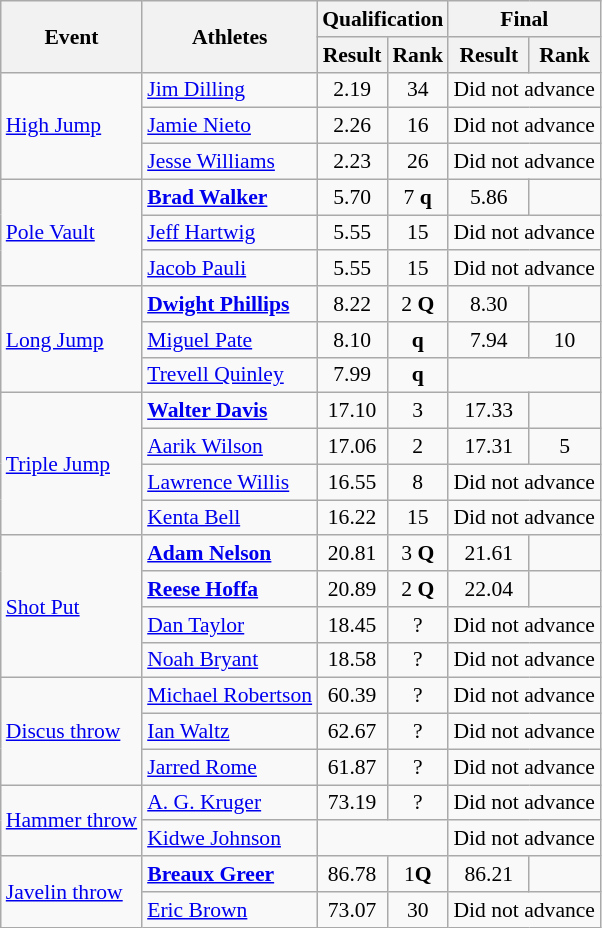<table class="wikitable" border="1" style="font-size:90%">
<tr>
<th rowspan="2">Event</th>
<th rowspan="2">Athletes</th>
<th colspan="2">Qualification</th>
<th colspan="2">Final</th>
</tr>
<tr>
<th>Result</th>
<th>Rank</th>
<th>Result</th>
<th>Rank</th>
</tr>
<tr>
<td rowspan=3><a href='#'>High Jump</a></td>
<td><a href='#'>Jim Dilling</a></td>
<td align=center>2.19</td>
<td align=center>34</td>
<td align=center colspan=2>Did not advance</td>
</tr>
<tr>
<td><a href='#'>Jamie Nieto</a></td>
<td align=center>2.26</td>
<td align=center>16</td>
<td align=center colspan=2>Did not advance</td>
</tr>
<tr>
<td><a href='#'>Jesse Williams</a></td>
<td align=center>2.23</td>
<td align=center>26</td>
<td align=center colspan=2>Did not advance</td>
</tr>
<tr>
<td rowspan=3><a href='#'>Pole Vault</a></td>
<td><strong><a href='#'>Brad Walker</a></strong></td>
<td align=center>5.70</td>
<td align=center>7 <strong>q</strong></td>
<td align=center>5.86</td>
<td align=center></td>
</tr>
<tr>
<td><a href='#'>Jeff Hartwig</a></td>
<td align=center>5.55</td>
<td align=center>15</td>
<td align=center colspan=2>Did not advance</td>
</tr>
<tr>
<td><a href='#'>Jacob Pauli</a></td>
<td align=center>5.55</td>
<td align=center>15</td>
<td align=center colspan=2>Did not advance</td>
</tr>
<tr>
<td rowspan=3><a href='#'>Long Jump</a></td>
<td><strong><a href='#'>Dwight Phillips</a></strong></td>
<td align=center>8.22</td>
<td align=center>2 <strong>Q</strong></td>
<td align=center>8.30</td>
<td align=center></td>
</tr>
<tr>
<td><a href='#'>Miguel Pate</a></td>
<td align=center>8.10</td>
<td align=center><strong>q</strong></td>
<td align=center>7.94</td>
<td align=center>10</td>
</tr>
<tr>
<td><a href='#'>Trevell Quinley</a></td>
<td align=center>7.99</td>
<td align=center><strong>q</strong></td>
<td align=center colspan=2></td>
</tr>
<tr>
<td rowspan=4><a href='#'>Triple Jump</a></td>
<td><strong><a href='#'>Walter Davis</a></strong></td>
<td align=center>17.10</td>
<td align=center>3</td>
<td align=center>17.33</td>
<td align=center></td>
</tr>
<tr>
<td><a href='#'>Aarik Wilson</a></td>
<td align=center>17.06</td>
<td align=center>2</td>
<td align=center>17.31</td>
<td align=center>5</td>
</tr>
<tr>
<td><a href='#'>Lawrence Willis</a></td>
<td align=center>16.55</td>
<td align=center>8</td>
<td align=center colspan=2>Did not advance</td>
</tr>
<tr>
<td><a href='#'>Kenta Bell</a></td>
<td align=center>16.22</td>
<td align=center>15</td>
<td align=center colspan=2>Did not advance</td>
</tr>
<tr>
<td rowspan=4><a href='#'>Shot Put</a></td>
<td><strong><a href='#'>Adam Nelson</a></strong></td>
<td align=center>20.81</td>
<td align=center>3 <strong>Q</strong></td>
<td align=center>21.61 </td>
<td align=center></td>
</tr>
<tr>
<td><strong><a href='#'>Reese Hoffa</a></strong></td>
<td align=center>20.89</td>
<td align=center>2 <strong>Q</strong></td>
<td align=center>22.04</td>
<td align=center></td>
</tr>
<tr>
<td><a href='#'>Dan Taylor</a></td>
<td align=center>18.45</td>
<td align=center>?</td>
<td align=center colspan=2>Did not advance</td>
</tr>
<tr>
<td><a href='#'>Noah Bryant</a></td>
<td align=center>18.58</td>
<td align=center>?</td>
<td align=center colspan=2>Did not advance</td>
</tr>
<tr>
<td rowspan=3><a href='#'>Discus throw</a></td>
<td><a href='#'>Michael Robertson</a></td>
<td align=center>60.39</td>
<td align=center>?</td>
<td align=center colspan=2>Did not advance</td>
</tr>
<tr>
<td><a href='#'>Ian Waltz</a></td>
<td align=center>62.67</td>
<td align=center>?</td>
<td align=center colspan=2>Did not advance</td>
</tr>
<tr>
<td><a href='#'>Jarred Rome</a></td>
<td align=center>61.87</td>
<td align=center>?</td>
<td align=center colspan=2>Did not advance</td>
</tr>
<tr>
<td rowspan=2><a href='#'>Hammer throw</a></td>
<td><a href='#'>A. G. Kruger</a></td>
<td align=center>73.19</td>
<td align=center>?</td>
<td align=center colspan=2>Did not advance</td>
</tr>
<tr>
<td><a href='#'>Kidwe Johnson</a></td>
<td align=center colspan=2></td>
<td align=center colspan=2>Did not advance</td>
</tr>
<tr>
<td rowspan=2><a href='#'>Javelin throw</a></td>
<td><strong><a href='#'>Breaux Greer</a></strong></td>
<td align=center>86.78</td>
<td align=center>1<strong>Q</strong></td>
<td align=center>86.21</td>
<td align=center></td>
</tr>
<tr>
<td><a href='#'>Eric Brown</a></td>
<td align=center>73.07</td>
<td align=center>30</td>
<td align=center colspan=2>Did not advance</td>
</tr>
</table>
